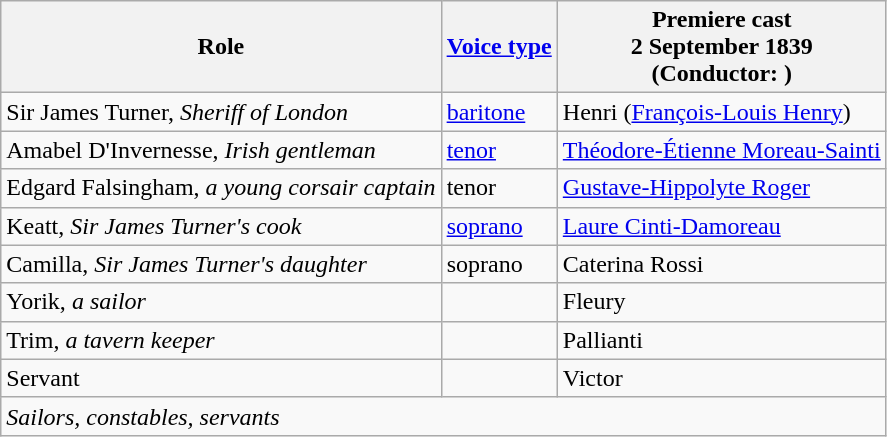<table class="wikitable">
<tr>
<th>Role</th>
<th><a href='#'>Voice type</a></th>
<th>Premiere cast<br>2 September 1839<br>(Conductor: )</th>
</tr>
<tr>
<td>Sir James Turner, <em>Sheriff of London</em></td>
<td><a href='#'>baritone</a></td>
<td>Henri (<a href='#'>François-Louis Henry</a>)</td>
</tr>
<tr>
<td>Amabel D'Invernesse, <em>Irish gentleman</em></td>
<td><a href='#'>tenor</a></td>
<td><a href='#'>Théodore-Étienne Moreau-Sainti</a></td>
</tr>
<tr>
<td>Edgard Falsingham, <em>a young corsair captain</em></td>
<td>tenor</td>
<td><a href='#'>Gustave-Hippolyte Roger</a></td>
</tr>
<tr>
<td>Keatt, <em>Sir James Turner's cook</em></td>
<td><a href='#'>soprano</a></td>
<td><a href='#'>Laure Cinti-Damoreau</a></td>
</tr>
<tr>
<td>Camilla, <em>Sir James Turner's daughter</em></td>
<td>soprano</td>
<td>Caterina Rossi</td>
</tr>
<tr>
<td>Yorik, <em>a sailor</em></td>
<td></td>
<td>Fleury</td>
</tr>
<tr>
<td>Trim, <em>a tavern keeper</em></td>
<td></td>
<td>Pallianti</td>
</tr>
<tr>
<td>Servant</td>
<td></td>
<td>Victor</td>
</tr>
<tr>
<td colspan="3"><em>Sailors, constables, servants</em></td>
</tr>
</table>
